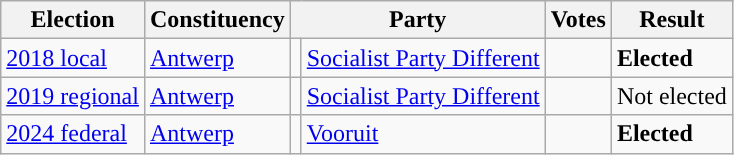<table class="wikitable" style="text-align:left;">
<tr>
<th scope=col>Election</th>
<th scope=col>Constituency</th>
<th scope=col colspan="2">Party</th>
<th scope=col>Votes</th>
<th scope=col>Result</th>
</tr>
<tr>
<td><a href='#'>2018 local</a></td>
<td><a href='#'>Antwerp</a></td>
<td style="background:"></td>
<td><a href='#'>Socialist Party Different</a></td>
<td align=right></td>
<td><strong>Elected</strong></td>
</tr>
<tr>
<td><a href='#'>2019 regional</a></td>
<td><a href='#'>Antwerp</a></td>
<td style="background:"></td>
<td><a href='#'>Socialist Party Different</a></td>
<td align=right></td>
<td>Not elected</td>
</tr>
<tr>
<td><a href='#'>2024 federal</a></td>
<td><a href='#'>Antwerp</a></td>
<td style="background:"></td>
<td><a href='#'>Vooruit</a></td>
<td align=right></td>
<td><strong>Elected</strong></td>
</tr>
</table>
